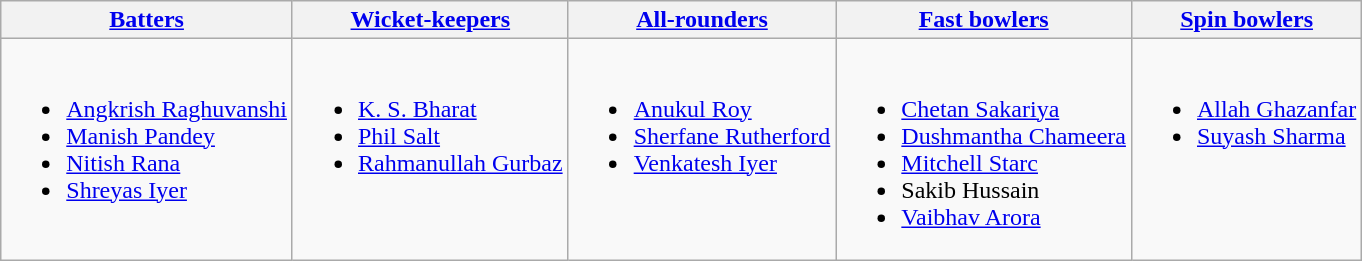<table class="wikitable">
<tr>
<th><a href='#'>Batters</a></th>
<th><a href='#'>Wicket-keepers</a></th>
<th><a href='#'>All-rounders</a></th>
<th><a href='#'>Fast bowlers</a></th>
<th><a href='#'>Spin bowlers</a></th>
</tr>
<tr>
<td valign="top"><br><ul><li><a href='#'>Angkrish Raghuvanshi</a></li><li><a href='#'>Manish Pandey</a></li><li><a href='#'>Nitish Rana</a></li><li><a href='#'>Shreyas Iyer</a></li></ul></td>
<td valign="top"><br><ul><li><a href='#'>K. S. Bharat</a></li><li><a href='#'>Phil Salt</a></li><li><a href='#'>Rahmanullah Gurbaz</a></li></ul></td>
<td valign="top"><br><ul><li><a href='#'>Anukul Roy</a></li><li><a href='#'>Sherfane Rutherford</a></li><li><a href='#'>Venkatesh Iyer</a></li></ul></td>
<td valign="top"><br><ul><li><a href='#'>Chetan Sakariya</a></li><li><a href='#'>Dushmantha Chameera</a></li><li><a href='#'>Mitchell Starc</a></li><li>Sakib Hussain</li><li><a href='#'>Vaibhav Arora</a></li></ul></td>
<td valign="top"><br><ul><li><a href='#'>Allah Ghazanfar</a></li><li><a href='#'>Suyash Sharma</a></li></ul></td>
</tr>
</table>
